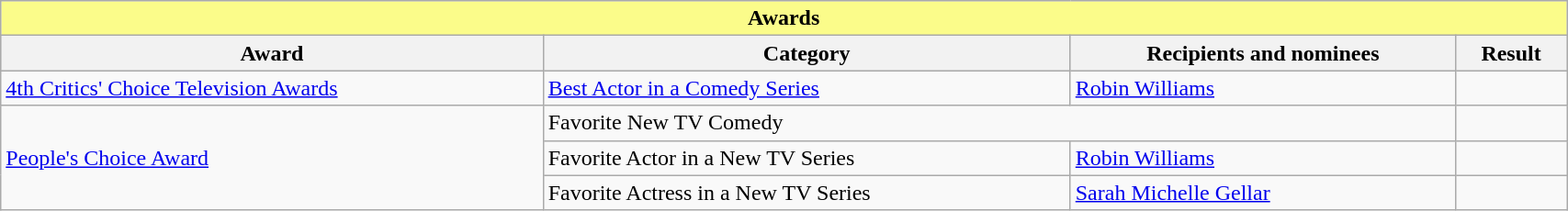<table class="wikitable" width="90%">
<tr>
<th colspan="5" style="background: #FBFC8A;">Awards</th>
</tr>
<tr style="background:#ccc; text-align:center;">
<th>Award</th>
<th>Category</th>
<th>Recipients and nominees</th>
<th>Result</th>
</tr>
<tr>
<td><a href='#'>4th Critics' Choice Television Awards</a></td>
<td><a href='#'>Best Actor in a Comedy Series</a></td>
<td><a href='#'>Robin Williams</a></td>
<td></td>
</tr>
<tr>
<td rowspan="3"><a href='#'>People's Choice Award</a></td>
<td colspan="2">Favorite New TV Comedy</td>
<td></td>
</tr>
<tr>
<td>Favorite Actor in a New TV Series</td>
<td><a href='#'>Robin Williams</a></td>
<td></td>
</tr>
<tr>
<td>Favorite Actress in a New TV Series</td>
<td><a href='#'>Sarah Michelle Gellar</a></td>
<td></td>
</tr>
</table>
